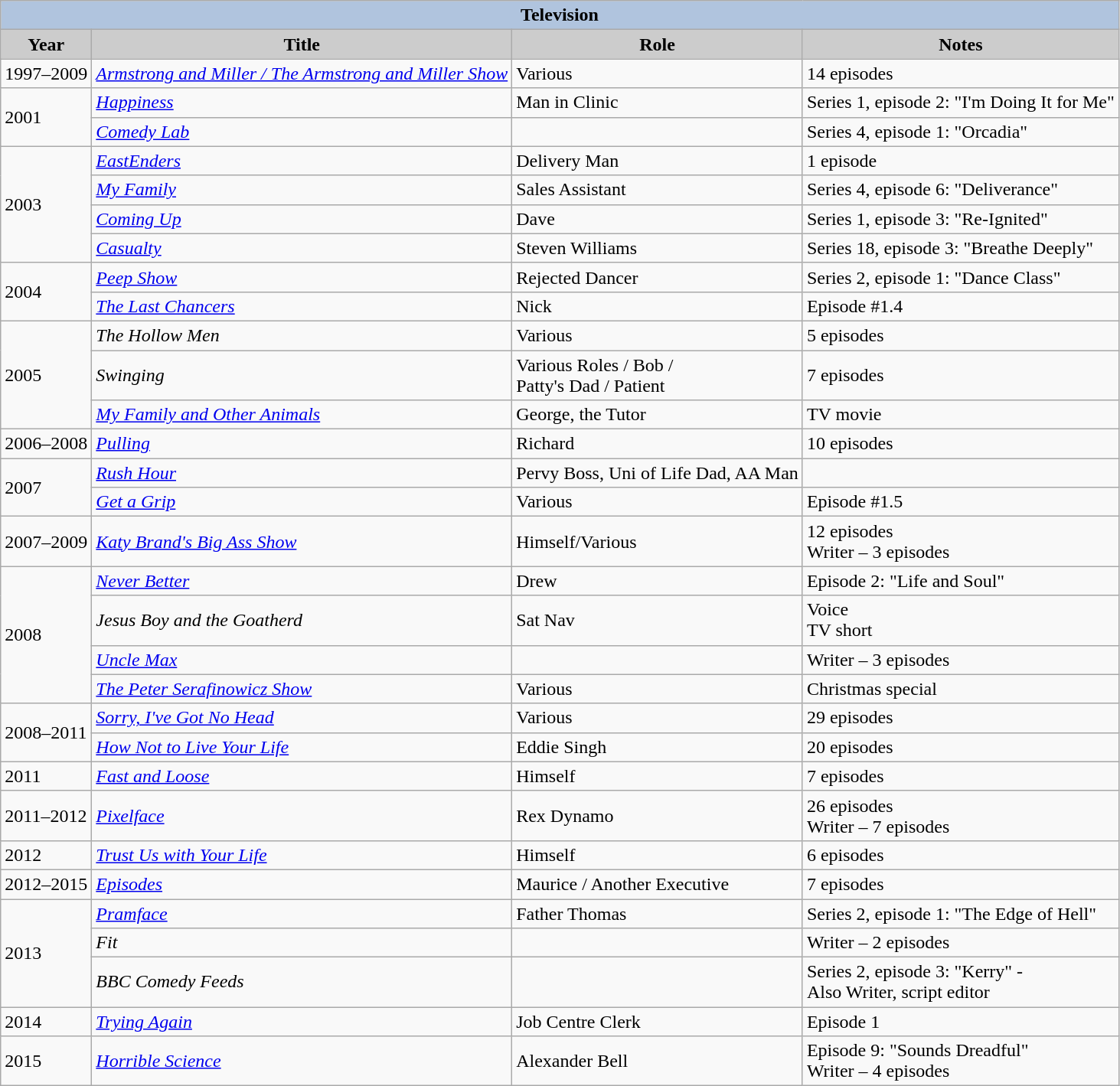<table class="wikitable">
<tr>
<th colspan=4 style="background:#B0C4DE;">Television</th>
</tr>
<tr>
<th style="background: #CCCCCC;">Year</th>
<th style="background: #CCCCCC;">Title</th>
<th style="background: #CCCCCC;">Role</th>
<th style="background: #CCCCCC;">Notes</th>
</tr>
<tr>
<td>1997–2009</td>
<td><em><a href='#'>Armstrong and Miller / The Armstrong and Miller Show</a></em></td>
<td>Various</td>
<td>14 episodes</td>
</tr>
<tr>
<td rowspan=2>2001</td>
<td><em><a href='#'>Happiness</a></em></td>
<td>Man in Clinic</td>
<td>Series 1, episode 2: "I'm Doing It for Me"</td>
</tr>
<tr>
<td><em><a href='#'>Comedy Lab</a></em></td>
<td></td>
<td>Series 4, episode 1: "Orcadia"</td>
</tr>
<tr>
<td rowspan=4>2003</td>
<td><em><a href='#'>EastEnders</a></em></td>
<td>Delivery Man</td>
<td>1 episode</td>
</tr>
<tr>
<td><em><a href='#'>My Family</a></em></td>
<td>Sales Assistant</td>
<td>Series 4, episode 6: "Deliverance"</td>
</tr>
<tr>
<td><em><a href='#'>Coming Up</a></em></td>
<td>Dave</td>
<td>Series 1, episode 3: "Re-Ignited"</td>
</tr>
<tr>
<td><em><a href='#'>Casualty</a></em></td>
<td>Steven Williams</td>
<td>Series 18, episode 3: "Breathe Deeply"</td>
</tr>
<tr>
<td rowspan=2>2004</td>
<td><em><a href='#'>Peep Show</a></em></td>
<td>Rejected Dancer</td>
<td>Series 2, episode 1: "Dance Class"</td>
</tr>
<tr>
<td><em><a href='#'>The Last Chancers</a></em></td>
<td>Nick</td>
<td>Episode #1.4</td>
</tr>
<tr>
<td rowspan=3>2005</td>
<td><em>The Hollow Men</em></td>
<td>Various</td>
<td>5 episodes</td>
</tr>
<tr>
<td><em>Swinging</em></td>
<td>Various Roles / Bob /<br> Patty's Dad / Patient</td>
<td>7 episodes</td>
</tr>
<tr>
<td><em><a href='#'>My Family and Other Animals</a></em></td>
<td>George, the Tutor</td>
<td>TV movie</td>
</tr>
<tr>
<td>2006–2008</td>
<td><em><a href='#'>Pulling</a></em></td>
<td>Richard</td>
<td>10 episodes</td>
</tr>
<tr>
<td rowspan=2>2007</td>
<td><em><a href='#'>Rush Hour</a></em></td>
<td>Pervy Boss, Uni of Life Dad, AA Man</td>
<td></td>
</tr>
<tr>
<td><em><a href='#'>Get a Grip</a></em></td>
<td>Various</td>
<td>Episode #1.5</td>
</tr>
<tr>
<td>2007–2009</td>
<td><em><a href='#'>Katy Brand's Big Ass Show</a></em></td>
<td>Himself/Various</td>
<td>12 episodes<br> Writer – 3 episodes</td>
</tr>
<tr>
<td rowspan=4>2008</td>
<td><em><a href='#'>Never Better</a></em></td>
<td>Drew</td>
<td>Episode 2: "Life and Soul"</td>
</tr>
<tr>
<td><em>Jesus Boy and the Goatherd</em></td>
<td>Sat Nav</td>
<td>Voice<br> TV short</td>
</tr>
<tr>
<td><em><a href='#'>Uncle Max</a></em></td>
<td></td>
<td>Writer – 3 episodes</td>
</tr>
<tr>
<td><em><a href='#'>The Peter Serafinowicz Show</a></em></td>
<td>Various</td>
<td>Christmas special</td>
</tr>
<tr>
<td rowspan=2>2008–2011</td>
<td><em><a href='#'>Sorry, I've Got No Head</a></em></td>
<td>Various</td>
<td>29 episodes</td>
</tr>
<tr>
<td><em><a href='#'>How Not to Live Your Life</a></em></td>
<td>Eddie Singh</td>
<td>20 episodes</td>
</tr>
<tr>
<td>2011</td>
<td><em><a href='#'>Fast and Loose</a></em></td>
<td>Himself</td>
<td>7 episodes</td>
</tr>
<tr>
<td>2011–2012</td>
<td><em><a href='#'>Pixelface</a></em></td>
<td>Rex Dynamo</td>
<td>26 episodes<br> Writer – 7 episodes</td>
</tr>
<tr>
<td>2012</td>
<td><em><a href='#'>Trust Us with Your Life</a></em></td>
<td>Himself</td>
<td>6 episodes</td>
</tr>
<tr>
<td>2012–2015</td>
<td><em><a href='#'>Episodes</a></em></td>
<td>Maurice / Another Executive</td>
<td>7 episodes</td>
</tr>
<tr>
<td rowspan=3>2013</td>
<td><em><a href='#'>Pramface</a></em></td>
<td>Father Thomas</td>
<td>Series 2, episode 1: "The Edge of Hell"</td>
</tr>
<tr>
<td><em>Fit</em></td>
<td></td>
<td>Writer – 2 episodes</td>
</tr>
<tr>
<td><em>BBC Comedy Feeds</em></td>
<td></td>
<td>Series 2, episode 3: "Kerry" -<br> Also Writer, script editor</td>
</tr>
<tr>
<td>2014</td>
<td><em><a href='#'>Trying Again</a></em></td>
<td>Job Centre Clerk</td>
<td>Episode 1</td>
</tr>
<tr>
<td>2015</td>
<td><em><a href='#'>Horrible Science</a></em></td>
<td>Alexander Bell</td>
<td>Episode 9: "Sounds Dreadful"<br> Writer – 4 episodes</td>
</tr>
</table>
